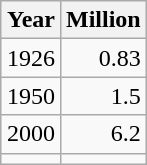<table class="wikitable" style="float: right; margin-left: 10px">
<tr>
<th scope="col">Year</th>
<th scope="col">Million</th>
</tr>
<tr>
<td>1926</td>
<td style="text-align:right;">0.83</td>
</tr>
<tr>
<td>1950</td>
<td style="text-align:right;">1.5</td>
</tr>
<tr>
<td>2000</td>
<td style="text-align:right;">6.2</td>
</tr>
<tr>
<td></td>
<td style="text-align:right;"></td>
</tr>
</table>
